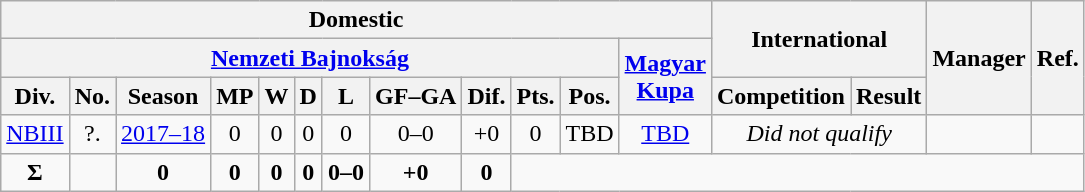<table class="wikitable"  style="text-align:center">
<tr>
<th colspan="12">Domestic</th>
<th colspan="2" rowspan="2">International</th>
<th rowspan="3">Manager</th>
<th rowspan="3">Ref.</th>
</tr>
<tr>
<th colspan="11"><a href='#'>Nemzeti Bajnokság</a></th>
<th rowspan="2"><a href='#'>Magyar<br>Kupa</a></th>
</tr>
<tr>
<th>Div.</th>
<th>No.</th>
<th>Season</th>
<th>MP</th>
<th>W</th>
<th>D</th>
<th>L</th>
<th>GF–GA</th>
<th>Dif.</th>
<th>Pts.</th>
<th>Pos.</th>
<th>Competition</th>
<th>Result</th>
</tr>
<tr>
<td><a href='#'>NBIII</a></td>
<td>?.</td>
<td><a href='#'>2017–18</a></td>
<td>0</td>
<td>0</td>
<td>0</td>
<td>0</td>
<td>0–0</td>
<td>+0</td>
<td>0</td>
<td>TBD</td>
<td><a href='#'>TBD</a></td>
<td colspan="2" rowspan="1"><em>Did not qualify</em></td>
<td style="text-align:left"></td>
<td></td>
</tr>
<tr>
<td><strong>Σ</strong></td>
<td></td>
<td><strong>0</strong></td>
<td><strong>0</strong></td>
<td><strong>0</strong></td>
<td><strong>0</strong></td>
<td><strong>0–0</strong></td>
<td><strong>+0</strong></td>
<td><strong>0</strong></td>
</tr>
</table>
